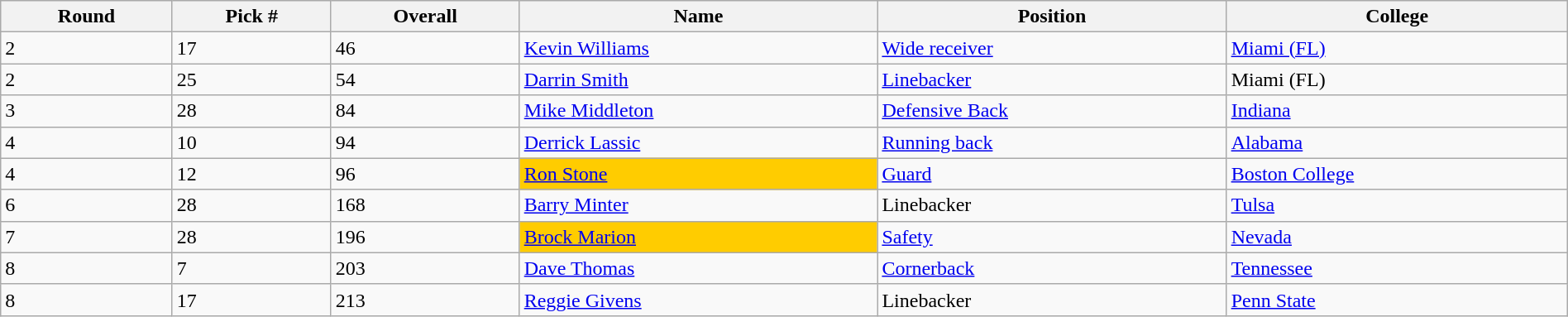<table class="wikitable sortable sortable" style="width: 100%">
<tr>
<th>Round</th>
<th>Pick #</th>
<th>Overall</th>
<th>Name</th>
<th>Position</th>
<th>College</th>
</tr>
<tr>
<td>2</td>
<td>17</td>
<td>46</td>
<td><a href='#'>Kevin Williams</a></td>
<td><a href='#'>Wide receiver</a></td>
<td><a href='#'>Miami (FL)</a></td>
</tr>
<tr>
<td>2</td>
<td>25</td>
<td>54</td>
<td><a href='#'>Darrin Smith</a></td>
<td><a href='#'>Linebacker</a></td>
<td>Miami (FL)</td>
</tr>
<tr>
<td>3</td>
<td>28</td>
<td>84</td>
<td><a href='#'>Mike Middleton</a></td>
<td><a href='#'>Defensive Back</a></td>
<td><a href='#'>Indiana</a></td>
</tr>
<tr>
<td>4</td>
<td>10</td>
<td>94</td>
<td><a href='#'>Derrick Lassic</a></td>
<td><a href='#'>Running back</a></td>
<td><a href='#'>Alabama</a></td>
</tr>
<tr>
<td>4</td>
<td>12</td>
<td>96</td>
<td bgcolor=#FFCC00><a href='#'>Ron Stone</a></td>
<td><a href='#'>Guard</a></td>
<td><a href='#'>Boston College</a></td>
</tr>
<tr>
<td>6</td>
<td>28</td>
<td>168</td>
<td><a href='#'>Barry Minter</a></td>
<td>Linebacker</td>
<td><a href='#'>Tulsa</a></td>
</tr>
<tr>
<td>7</td>
<td>28</td>
<td>196</td>
<td bgcolor=#FFCC00><a href='#'>Brock Marion</a></td>
<td><a href='#'>Safety</a></td>
<td><a href='#'>Nevada</a></td>
</tr>
<tr>
<td>8</td>
<td>7</td>
<td>203</td>
<td><a href='#'>Dave Thomas</a></td>
<td><a href='#'>Cornerback</a></td>
<td><a href='#'>Tennessee</a></td>
</tr>
<tr>
<td>8</td>
<td>17</td>
<td>213</td>
<td><a href='#'>Reggie Givens</a></td>
<td>Linebacker</td>
<td><a href='#'>Penn State</a></td>
</tr>
</table>
